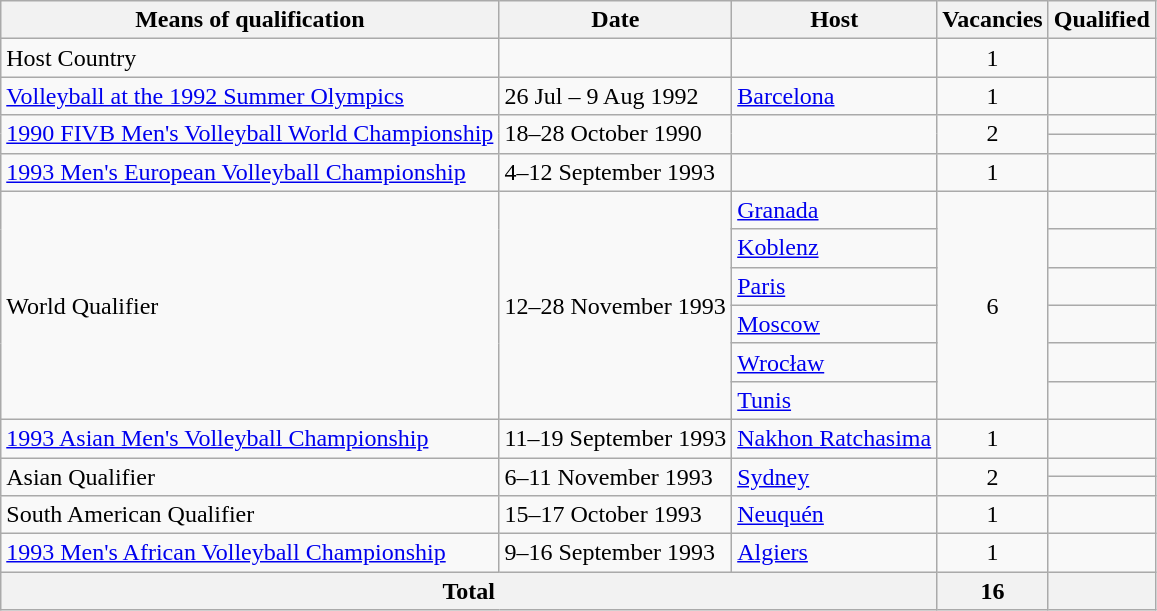<table class="wikitable">
<tr>
<th>Means of qualification</th>
<th>Date</th>
<th>Host</th>
<th>Vacancies</th>
<th>Qualified</th>
</tr>
<tr>
<td>Host Country</td>
<td></td>
<td></td>
<td align=center>1</td>
<td></td>
</tr>
<tr>
<td><a href='#'>Volleyball at the 1992 Summer Olympics</a></td>
<td>26 Jul – 9 Aug 1992</td>
<td> <a href='#'>Barcelona</a></td>
<td align=center>1</td>
<td></td>
</tr>
<tr>
<td rowspan=2><a href='#'>1990 FIVB Men's Volleyball World Championship</a></td>
<td rowspan=2>18–28 October 1990</td>
<td rowspan=2></td>
<td rowspan=2 align=center>2</td>
<td></td>
</tr>
<tr>
<td></td>
</tr>
<tr>
<td><a href='#'>1993 Men's European Volleyball Championship</a></td>
<td>4–12 September 1993</td>
<td></td>
<td align=center>1</td>
<td></td>
</tr>
<tr>
<td rowspan=6>World Qualifier</td>
<td rowspan=6>12–28 November 1993</td>
<td> <a href='#'>Granada</a></td>
<td rowspan=6 align=center>6</td>
<td></td>
</tr>
<tr>
<td> <a href='#'>Koblenz</a></td>
<td></td>
</tr>
<tr>
<td> <a href='#'>Paris</a></td>
<td></td>
</tr>
<tr>
<td> <a href='#'>Moscow</a></td>
<td></td>
</tr>
<tr>
<td> <a href='#'>Wrocław</a></td>
<td></td>
</tr>
<tr>
<td> <a href='#'>Tunis</a></td>
<td></td>
</tr>
<tr>
<td><a href='#'>1993 Asian Men's Volleyball Championship</a></td>
<td>11–19 September 1993</td>
<td> <a href='#'>Nakhon Ratchasima</a></td>
<td align=center>1</td>
<td></td>
</tr>
<tr>
<td rowspan=2>Asian Qualifier</td>
<td rowspan=2>6–11 November 1993</td>
<td rowspan=2> <a href='#'>Sydney</a></td>
<td rowspan=2 align=center>2</td>
<td></td>
</tr>
<tr>
<td></td>
</tr>
<tr>
<td>South American Qualifier</td>
<td>15–17 October 1993</td>
<td> <a href='#'>Neuquén</a></td>
<td align=center>1</td>
<td></td>
</tr>
<tr>
<td><a href='#'>1993 Men's African Volleyball Championship</a></td>
<td>9–16 September 1993</td>
<td> <a href='#'>Algiers</a></td>
<td align=center>1</td>
<td></td>
</tr>
<tr>
<th colspan="3">Total</th>
<th>16</th>
<th></th>
</tr>
</table>
